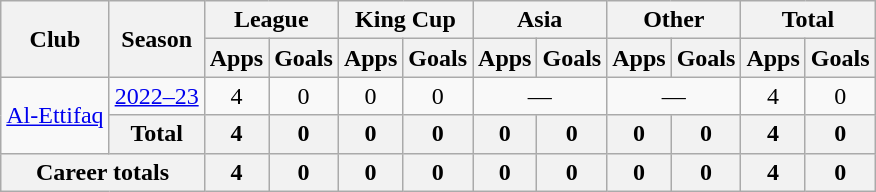<table class="wikitable" style="text-align: center">
<tr>
<th rowspan=2>Club</th>
<th rowspan=2>Season</th>
<th colspan=2>League</th>
<th colspan=2>King Cup</th>
<th colspan=2>Asia</th>
<th colspan=2>Other</th>
<th colspan=2>Total</th>
</tr>
<tr>
<th>Apps</th>
<th>Goals</th>
<th>Apps</th>
<th>Goals</th>
<th>Apps</th>
<th>Goals</th>
<th>Apps</th>
<th>Goals</th>
<th>Apps</th>
<th>Goals</th>
</tr>
<tr>
<td rowspan=2><a href='#'>Al-Ettifaq</a></td>
<td><a href='#'>2022–23</a></td>
<td>4</td>
<td>0</td>
<td>0</td>
<td>0</td>
<td colspan=2>—</td>
<td colspan=2>—</td>
<td>4</td>
<td>0</td>
</tr>
<tr>
<th>Total</th>
<th>4</th>
<th>0</th>
<th>0</th>
<th>0</th>
<th>0</th>
<th>0</th>
<th>0</th>
<th>0</th>
<th>4</th>
<th>0</th>
</tr>
<tr>
<th colspan=2>Career totals</th>
<th>4</th>
<th>0</th>
<th>0</th>
<th>0</th>
<th>0</th>
<th>0</th>
<th>0</th>
<th>0</th>
<th>4</th>
<th>0</th>
</tr>
</table>
